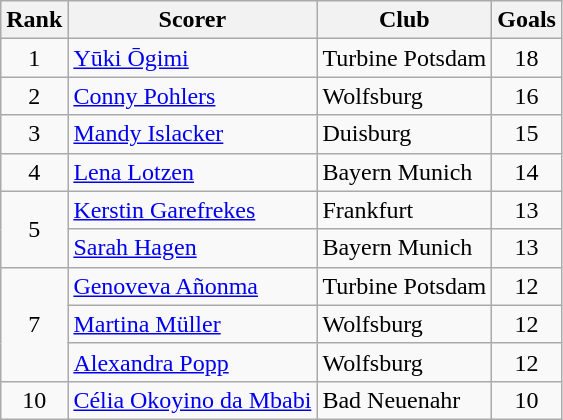<table class="wikitable" style="text-align:center">
<tr>
<th>Rank</th>
<th>Scorer</th>
<th>Club</th>
<th>Goals</th>
</tr>
<tr>
<td>1</td>
<td align="left"> <a href='#'>Yūki Ōgimi</a></td>
<td align="left">Turbine Potsdam</td>
<td>18</td>
</tr>
<tr>
<td>2</td>
<td align="left"> <a href='#'>Conny Pohlers</a></td>
<td align="left">Wolfsburg</td>
<td>16</td>
</tr>
<tr>
<td>3</td>
<td align="left"> <a href='#'>Mandy Islacker</a></td>
<td align="left">Duisburg</td>
<td>15</td>
</tr>
<tr>
<td>4</td>
<td align="left"> <a href='#'>Lena Lotzen</a></td>
<td align="left">Bayern Munich</td>
<td>14</td>
</tr>
<tr>
<td rowspan="2">5</td>
<td align="left"> <a href='#'>Kerstin Garefrekes</a></td>
<td align="left">Frankfurt</td>
<td>13</td>
</tr>
<tr>
<td align="left"> <a href='#'>Sarah Hagen</a></td>
<td align="left">Bayern Munich</td>
<td>13</td>
</tr>
<tr>
<td rowspan="3">7</td>
<td align="left"> <a href='#'>Genoveva Añonma</a></td>
<td align="left">Turbine Potsdam</td>
<td>12</td>
</tr>
<tr>
<td align="left"> <a href='#'>Martina Müller</a></td>
<td align="left">Wolfsburg</td>
<td>12</td>
</tr>
<tr>
<td align="left"> <a href='#'>Alexandra Popp</a></td>
<td align="left">Wolfsburg</td>
<td>12</td>
</tr>
<tr>
<td>10</td>
<td align="left"> <a href='#'>Célia Okoyino da Mbabi</a></td>
<td align="left">Bad Neuenahr</td>
<td>10</td>
</tr>
</table>
